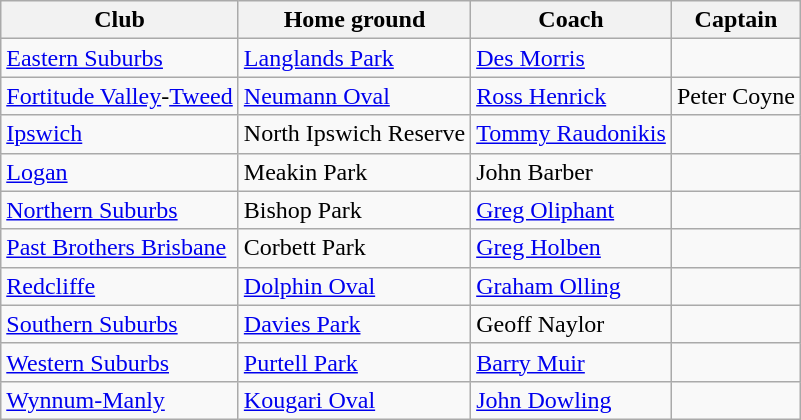<table class="wikitable sortable">
<tr>
<th>Club</th>
<th>Home ground</th>
<th>Coach</th>
<th>Captain</th>
</tr>
<tr>
<td> <a href='#'>Eastern Suburbs</a></td>
<td><a href='#'>Langlands Park</a></td>
<td><a href='#'>Des Morris</a></td>
<td></td>
</tr>
<tr>
<td> <a href='#'>Fortitude Valley</a>-<a href='#'>Tweed</a></td>
<td><a href='#'>Neumann Oval</a></td>
<td><a href='#'>Ross Henrick</a></td>
<td>Peter Coyne</td>
</tr>
<tr>
<td> <a href='#'>Ipswich</a></td>
<td>North Ipswich Reserve</td>
<td><a href='#'>Tommy Raudonikis</a></td>
<td></td>
</tr>
<tr>
<td> <a href='#'>Logan</a></td>
<td>Meakin Park</td>
<td>John Barber</td>
<td></td>
</tr>
<tr>
<td> <a href='#'>Northern Suburbs</a></td>
<td>Bishop Park</td>
<td><a href='#'>Greg Oliphant</a></td>
<td></td>
</tr>
<tr>
<td> <a href='#'>Past Brothers Brisbane</a></td>
<td>Corbett Park</td>
<td><a href='#'>Greg Holben</a></td>
<td></td>
</tr>
<tr>
<td> <a href='#'>Redcliffe</a></td>
<td><a href='#'>Dolphin Oval</a></td>
<td><a href='#'>Graham Olling</a></td>
<td></td>
</tr>
<tr>
<td> <a href='#'>Southern Suburbs</a></td>
<td><a href='#'>Davies Park</a></td>
<td>Geoff Naylor</td>
<td></td>
</tr>
<tr>
<td> <a href='#'>Western Suburbs</a></td>
<td><a href='#'>Purtell Park</a></td>
<td><a href='#'>Barry Muir</a></td>
<td></td>
</tr>
<tr>
<td> <a href='#'>Wynnum-Manly</a></td>
<td><a href='#'>Kougari Oval</a></td>
<td><a href='#'>John Dowling</a></td>
<td></td>
</tr>
</table>
